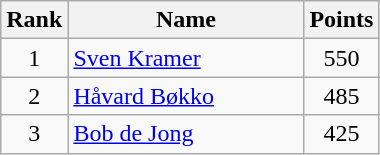<table class="wikitable" border="1">
<tr>
<th width=30>Rank</th>
<th width=150>Name</th>
<th width=25>Points</th>
</tr>
<tr>
<td align=center>1</td>
<td> <a href='#'>Sven Kramer</a></td>
<td align=center>550</td>
</tr>
<tr>
<td align=center>2</td>
<td> <a href='#'>Håvard Bøkko</a></td>
<td align=center>485</td>
</tr>
<tr>
<td align=center>3</td>
<td> <a href='#'>Bob de Jong</a></td>
<td align=center>425</td>
</tr>
</table>
